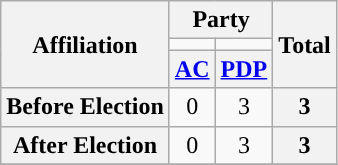<table class="wikitable" style="text-align:center">
<tr>
<th rowspan="3">Affiliation</th>
<th colspan="2">Party</th>
<th rowspan="3">Total</th>
</tr>
<tr>
<td style="background-color:"></td>
<td style="background-color:"></td>
</tr>
<tr>
<th><a href='#'>AC</a></th>
<th><a href='#'>PDP</a></th>
</tr>
<tr>
<th>Before Election</th>
<td>0</td>
<td>3</td>
<th>3</th>
</tr>
<tr>
<th>After Election</th>
<td>0</td>
<td>3</td>
<th>3</th>
</tr>
<tr>
</tr>
</table>
